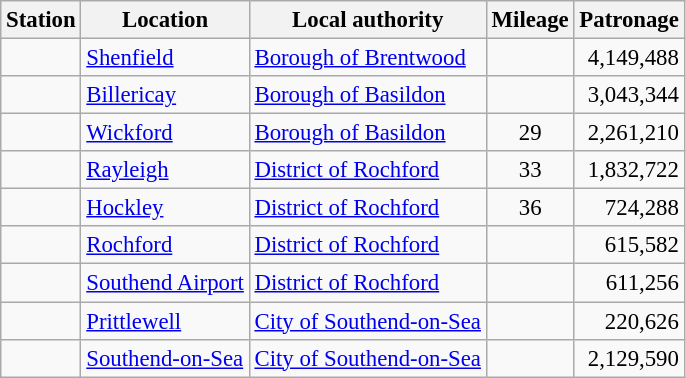<table class="wikitable sortable" style="font-size:95%;" border="1" cellpadding="1">
<tr>
<th>Station</th>
<th>Location</th>
<th>Local authority</th>
<th>Mileage</th>
<th>Patronage</th>
</tr>
<tr>
<td></td>
<td><a href='#'>Shenfield</a></td>
<td><a href='#'>Borough of Brentwood</a></td>
<td align=center></td>
<td align=right>4,149,488</td>
</tr>
<tr>
<td></td>
<td><a href='#'>Billericay</a></td>
<td><a href='#'>Borough of Basildon</a></td>
<td align=center></td>
<td align=right>3,043,344</td>
</tr>
<tr>
<td></td>
<td><a href='#'>Wickford</a></td>
<td><a href='#'>Borough of Basildon</a></td>
<td align=center>29</td>
<td align=right>2,261,210</td>
</tr>
<tr>
<td></td>
<td><a href='#'>Rayleigh</a></td>
<td><a href='#'>District of Rochford</a></td>
<td align=center>33</td>
<td align=right>1,832,722</td>
</tr>
<tr>
<td></td>
<td><a href='#'>Hockley</a></td>
<td><a href='#'>District of Rochford</a></td>
<td align=center>36</td>
<td align=right>724,288</td>
</tr>
<tr>
<td></td>
<td><a href='#'>Rochford</a></td>
<td><a href='#'>District of Rochford</a></td>
<td align=center></td>
<td align=right>615,582</td>
</tr>
<tr>
<td></td>
<td><a href='#'>Southend Airport</a></td>
<td><a href='#'>District of Rochford</a></td>
<td align=center></td>
<td align=right>611,256</td>
</tr>
<tr>
<td></td>
<td><a href='#'>Prittlewell</a></td>
<td><a href='#'>City of Southend-on-Sea</a></td>
<td align=center></td>
<td align=right>220,626</td>
</tr>
<tr>
<td></td>
<td><a href='#'>Southend-on-Sea</a></td>
<td><a href='#'>City of Southend-on-Sea</a></td>
<td align=center></td>
<td align=right>2,129,590</td>
</tr>
</table>
